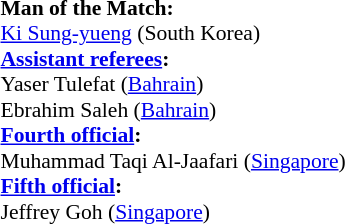<table width=50% style="font-size:90%;">
<tr>
<td><br><strong>Man of the Match:</strong>
<br><a href='#'>Ki Sung-yueng</a> (South Korea)<br><strong><a href='#'>Assistant referees</a>:</strong>
<br>Yaser Tulefat (<a href='#'>Bahrain</a>)
<br>Ebrahim Saleh (<a href='#'>Bahrain</a>)
<br><strong><a href='#'>Fourth official</a>:</strong>
<br>Muhammad Taqi Al-Jaafari (<a href='#'>Singapore</a>)
<br><strong><a href='#'>Fifth official</a>:</strong>
<br>Jeffrey Goh (<a href='#'>Singapore</a>)</td>
</tr>
</table>
